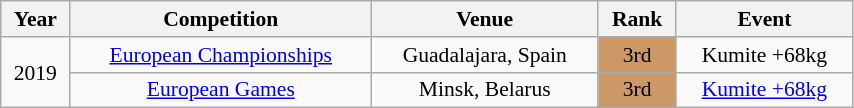<table class="wikitable sortable" width=45% style="font-size:90%; text-align:center;">
<tr>
<th>Year</th>
<th>Competition</th>
<th>Venue</th>
<th>Rank</th>
<th>Event</th>
</tr>
<tr>
<td rowspan=2>2019</td>
<td><a href='#'>European Championships</a></td>
<td>Guadalajara, Spain</td>
<td bgcolor="cc9966">3rd</td>
<td>Kumite +68kg</td>
</tr>
<tr>
<td><a href='#'>European Games</a></td>
<td>Minsk, Belarus</td>
<td bgcolor="cc9966">3rd</td>
<td><a href='#'>Kumite +68kg</a></td>
</tr>
</table>
